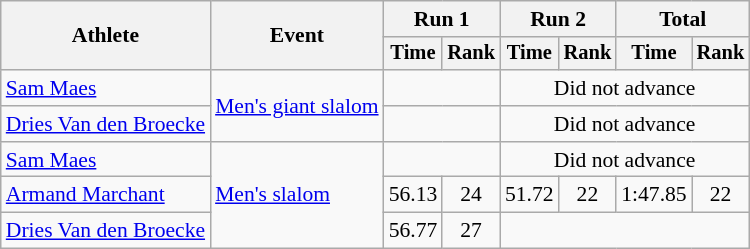<table class=wikitable style=font-size:90%;text-align:center>
<tr>
<th rowspan=2>Athlete</th>
<th rowspan=2>Event</th>
<th colspan=2>Run 1</th>
<th colspan=2>Run 2</th>
<th colspan=2>Total</th>
</tr>
<tr style="font-size:95%">
<th>Time</th>
<th>Rank</th>
<th>Time</th>
<th>Rank</th>
<th>Time</th>
<th>Rank</th>
</tr>
<tr>
<td align=left><a href='#'>Sam Maes</a></td>
<td align=left rowspan=2><a href='#'>Men's giant slalom</a></td>
<td colspan=2></td>
<td colspan=4>Did not advance</td>
</tr>
<tr>
<td align=left><a href='#'>Dries Van den Broecke</a></td>
<td colspan=2></td>
<td colspan=4>Did not advance</td>
</tr>
<tr>
<td align=left><a href='#'>Sam Maes</a></td>
<td align=left rowspan=3><a href='#'>Men's slalom</a></td>
<td colspan=2></td>
<td colspan=4>Did not advance</td>
</tr>
<tr>
<td align=left><a href='#'>Armand Marchant</a></td>
<td>56.13</td>
<td>24</td>
<td>51.72</td>
<td>22</td>
<td>1:47.85</td>
<td>22</td>
</tr>
<tr>
<td align=left><a href='#'>Dries Van den Broecke</a></td>
<td>56.77</td>
<td>27</td>
<td colspan=4></td>
</tr>
</table>
